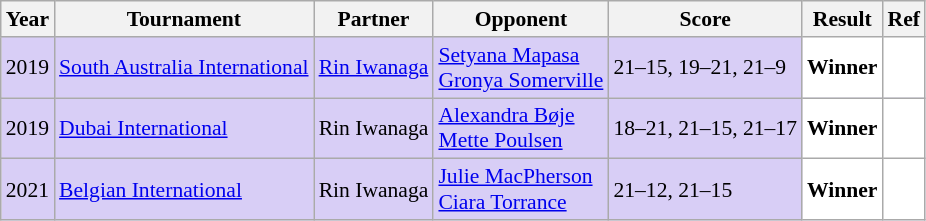<table class="sortable wikitable" style="font-size: 90%;">
<tr>
<th>Year</th>
<th>Tournament</th>
<th>Partner</th>
<th>Opponent</th>
<th>Score</th>
<th>Result</th>
<th>Ref</th>
</tr>
<tr style="background:#D8CEF6">
<td align="center">2019</td>
<td align="left"><a href='#'>South Australia International</a></td>
<td align="left"> <a href='#'>Rin Iwanaga</a></td>
<td align="left"> <a href='#'>Setyana Mapasa</a><br> <a href='#'>Gronya Somerville</a></td>
<td align="left">21–15, 19–21, 21–9</td>
<td style="text-align:left; background:white"> <strong>Winner</strong></td>
<td style="text-align:center; background:white"></td>
</tr>
<tr style="background:#D8CEF6">
<td align="center">2019</td>
<td align="left"><a href='#'>Dubai International</a></td>
<td align="left"> Rin Iwanaga</td>
<td align="left"> <a href='#'>Alexandra Bøje</a><br> <a href='#'>Mette Poulsen</a></td>
<td align="left">18–21, 21–15, 21–17</td>
<td style="text-align:left; background:white"> <strong>Winner</strong></td>
<td style="text-align:center; background:white"></td>
</tr>
<tr style="background:#D8CEF6">
<td align="center">2021</td>
<td align="left"><a href='#'>Belgian International</a></td>
<td align="left"> Rin Iwanaga</td>
<td align="left"> <a href='#'>Julie MacPherson</a><br> <a href='#'>Ciara Torrance</a></td>
<td align="left">21–12, 21–15</td>
<td style="text-align:left; background:white"> <strong>Winner</strong></td>
<td style="text-align:center; background:white"></td>
</tr>
</table>
